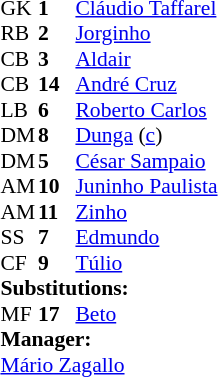<table style="font-size: 90%" cellspacing="0" cellpadding="0" align="center">
<tr>
<th width="25"></th>
<th width="25"></th>
</tr>
<tr>
<td>GK</td>
<td><strong>1</strong></td>
<td><a href='#'>Cláudio Taffarel</a></td>
</tr>
<tr>
<td>RB</td>
<td><strong>2</strong></td>
<td><a href='#'>Jorginho</a></td>
</tr>
<tr>
<td>CB</td>
<td><strong>3</strong></td>
<td><a href='#'>Aldair</a></td>
</tr>
<tr>
<td>CB</td>
<td><strong>14</strong></td>
<td><a href='#'>André Cruz</a></td>
</tr>
<tr>
<td>LB</td>
<td><strong>6</strong></td>
<td><a href='#'>Roberto Carlos</a></td>
<td></td>
</tr>
<tr>
<td>DM</td>
<td><strong>8</strong></td>
<td><a href='#'>Dunga</a> (<a href='#'>c</a>)</td>
<td></td>
</tr>
<tr>
<td>DM</td>
<td><strong>5</strong></td>
<td><a href='#'>César Sampaio</a></td>
</tr>
<tr>
<td>AM</td>
<td><strong>10</strong></td>
<td><a href='#'>Juninho Paulista</a></td>
<td></td>
<td></td>
</tr>
<tr>
<td>AM</td>
<td><strong>11</strong></td>
<td><a href='#'>Zinho</a></td>
<td></td>
</tr>
<tr>
<td>SS</td>
<td><strong>7</strong></td>
<td><a href='#'>Edmundo</a></td>
</tr>
<tr>
<td>CF</td>
<td><strong>9</strong></td>
<td><a href='#'>Túlio</a></td>
</tr>
<tr>
<td colspan=4><strong>Substitutions:</strong></td>
</tr>
<tr>
<td>MF</td>
<td><strong>17</strong></td>
<td><a href='#'>Beto</a></td>
<td></td>
<td></td>
</tr>
<tr>
<td colspan=4><strong>Manager:</strong></td>
</tr>
<tr>
<td colspan="4"><a href='#'>Mário Zagallo</a></td>
</tr>
</table>
